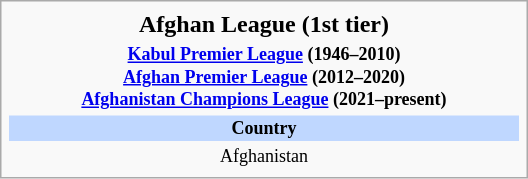<table class="infobox football" style="width: 22em; text-align: center;">
<tr>
<th style="font-size: 16px;">Afghan League (1st tier)</th>
</tr>
<tr>
<th style="font-size: 12px;"><a href='#'>Kabul Premier League</a> (1946–2010)<br><a href='#'>Afghan Premier League</a> (2012–2020)<br><a href='#'>Afghanistan Champions League</a> (2021–present)</th>
</tr>
<tr>
<td style="font-size: 12px; background: #BFD7FF;"><strong>Country</strong></td>
</tr>
<tr>
<td style="font-size: 12px;">Afghanistan<br></td>
</tr>
</table>
